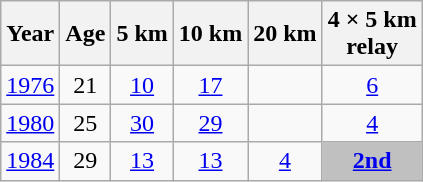<table class="wikitable" style="text-align: center;">
<tr>
<th scope="col">Year</th>
<th scope="col">Age</th>
<th scope="col">5 km</th>
<th scope="col">10 km</th>
<th scope="col">20 km</th>
<th scope="col">4 × 5 km<br>relay</th>
</tr>
<tr>
<td><a href='#'>1976</a></td>
<td>21</td>
<td><a href='#'>10</a></td>
<td><a href='#'>17</a></td>
<td></td>
<td><a href='#'>6</a></td>
</tr>
<tr>
<td><a href='#'>1980</a></td>
<td>25</td>
<td><a href='#'>30</a></td>
<td><a href='#'>29</a></td>
<td></td>
<td><a href='#'>4</a></td>
</tr>
<tr>
<td><a href='#'>1984</a></td>
<td>29</td>
<td><a href='#'>13</a></td>
<td><a href='#'>13</a></td>
<td><a href='#'>4</a></td>
<td style="background-color: silver;"><a href='#'><strong>2nd</strong></a></td>
</tr>
</table>
